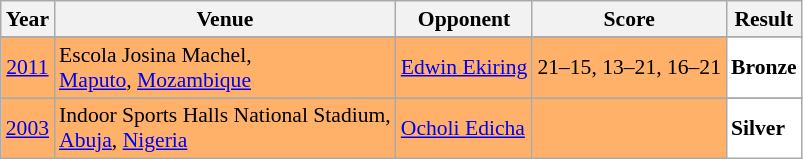<table class="sortable wikitable" style="font-size: 90%;">
<tr>
<th>Year</th>
<th>Venue</th>
<th>Opponent</th>
<th>Score</th>
<th>Result</th>
</tr>
<tr>
</tr>
<tr style="background:#FFB069">
<td align="center"><a href='#'>2011</a></td>
<td align="left">Escola Josina Machel,<br><a href='#'>Maputo</a>, <a href='#'>Mozambique</a></td>
<td align="left"> <a href='#'>Edwin Ekiring</a></td>
<td align="left">21–15, 13–21, 16–21</td>
<td style="text-align:left; background:white"> <strong>Bronze</strong></td>
</tr>
<tr>
</tr>
<tr style="background:#FFB069">
<td align="center"><a href='#'>2003</a></td>
<td align="left">Indoor Sports Halls National Stadium,<br><a href='#'>Abuja</a>, <a href='#'>Nigeria</a></td>
<td align="left"> <a href='#'>Ocholi Edicha</a></td>
<td align="left"></td>
<td style="text-align:left; background:white"> <strong>Silver</strong></td>
</tr>
</table>
